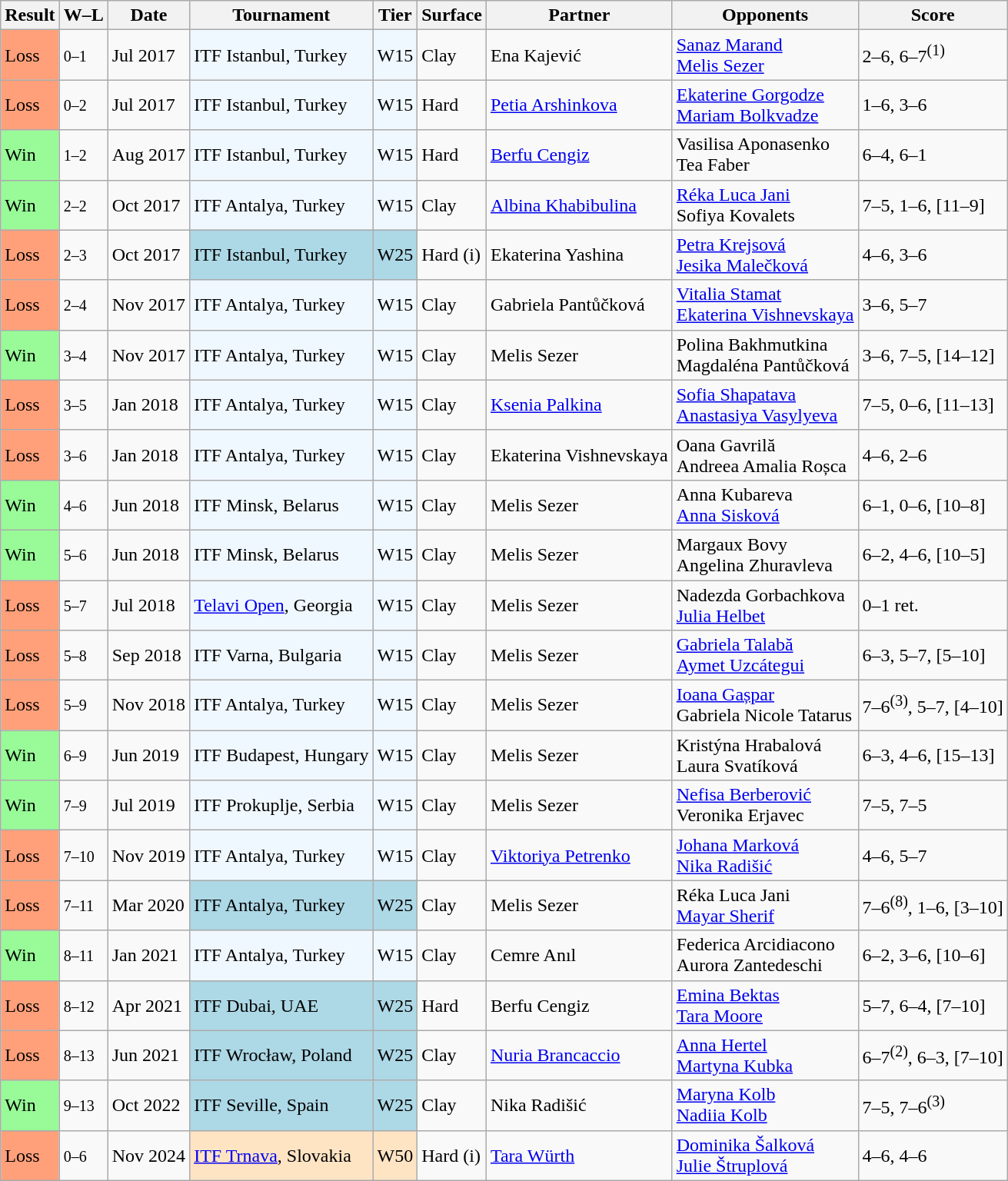<table class="sortable wikitable">
<tr>
<th>Result</th>
<th class="unsortable">W–L</th>
<th>Date</th>
<th>Tournament</th>
<th>Tier</th>
<th>Surface</th>
<th>Partner</th>
<th>Opponents</th>
<th class="unsortable">Score</th>
</tr>
<tr>
<td style="background:#ffa07a;">Loss</td>
<td><small>0–1</small></td>
<td>Jul 2017</td>
<td bgcolor=#f0f8ff>ITF Istanbul, Turkey</td>
<td bgcolor=#f0f8ff>W15</td>
<td>Clay</td>
<td> Ena Kajević</td>
<td> <a href='#'>Sanaz Marand</a> <br>  <a href='#'>Melis Sezer</a></td>
<td>2–6, 6–7<sup>(1)</sup></td>
</tr>
<tr>
<td style="background:#ffa07a;">Loss</td>
<td><small>0–2</small></td>
<td>Jul 2017</td>
<td bgcolor=#f0f8ff>ITF Istanbul, Turkey</td>
<td bgcolor=#f0f8ff>W15</td>
<td>Hard</td>
<td> <a href='#'>Petia Arshinkova</a></td>
<td> <a href='#'>Ekaterine Gorgodze</a> <br>  <a href='#'>Mariam Bolkvadze</a></td>
<td>1–6, 3–6</td>
</tr>
<tr>
<td style="background:#98fb98;">Win</td>
<td><small>1–2</small></td>
<td>Aug 2017</td>
<td bgcolor=#f0f8ff>ITF Istanbul, Turkey</td>
<td bgcolor=#f0f8ff>W15</td>
<td>Hard</td>
<td> <a href='#'>Berfu Cengiz</a></td>
<td> Vasilisa Aponasenko <br>  Tea Faber</td>
<td>6–4, 6–1</td>
</tr>
<tr>
<td style="background:#98fb98;">Win</td>
<td><small>2–2</small></td>
<td>Oct 2017</td>
<td bgcolor=#f0f8ff>ITF Antalya, Turkey</td>
<td bgcolor=#f0f8ff>W15</td>
<td>Clay</td>
<td> <a href='#'>Albina Khabibulina</a></td>
<td> <a href='#'>Réka Luca Jani</a> <br>  Sofiya Kovalets</td>
<td>7–5, 1–6, [11–9]</td>
</tr>
<tr>
<td style="background:#ffa07a;">Loss</td>
<td><small>2–3</small></td>
<td>Oct 2017</td>
<td style="background:lightblue;">ITF Istanbul, Turkey</td>
<td style="background:lightblue;">W25</td>
<td>Hard (i)</td>
<td> Ekaterina Yashina</td>
<td> <a href='#'>Petra Krejsová</a> <br>  <a href='#'>Jesika Malečková</a></td>
<td>4–6, 3–6</td>
</tr>
<tr>
<td style="background:#ffa07a;">Loss</td>
<td><small>2–4</small></td>
<td>Nov 2017</td>
<td bgcolor=#f0f8ff>ITF Antalya, Turkey</td>
<td bgcolor=#f0f8ff>W15</td>
<td>Clay</td>
<td> Gabriela Pantůčková</td>
<td> <a href='#'>Vitalia Stamat</a> <br>  <a href='#'>Ekaterina Vishnevskaya</a></td>
<td>3–6, 5–7</td>
</tr>
<tr>
<td style="background:#98fb98;">Win</td>
<td><small>3–4</small></td>
<td>Nov 2017</td>
<td bgcolor=#f0f8ff>ITF Antalya, Turkey</td>
<td bgcolor=#f0f8ff>W15</td>
<td>Clay</td>
<td> Melis Sezer</td>
<td> Polina Bakhmutkina <br>  Magdaléna Pantůčková</td>
<td>3–6, 7–5, [14–12]</td>
</tr>
<tr>
<td style="background:#ffa07a;">Loss</td>
<td><small>3–5</small></td>
<td>Jan 2018</td>
<td bgcolor=#f0f8ff>ITF Antalya, Turkey</td>
<td bgcolor=#f0f8ff>W15</td>
<td>Clay</td>
<td> <a href='#'>Ksenia Palkina</a></td>
<td> <a href='#'>Sofia Shapatava</a> <br>  <a href='#'>Anastasiya Vasylyeva</a></td>
<td>7–5, 0–6, [11–13]</td>
</tr>
<tr>
<td style="background:#ffa07a;">Loss</td>
<td><small>3–6</small></td>
<td>Jan 2018</td>
<td bgcolor=#f0f8ff>ITF Antalya, Turkey</td>
<td bgcolor=#f0f8ff>W15</td>
<td>Clay</td>
<td> Ekaterina Vishnevskaya</td>
<td> Oana Gavrilă <br>  Andreea Amalia Roșca</td>
<td>4–6, 2–6</td>
</tr>
<tr>
<td style="background:#98fb98;">Win</td>
<td><small>4–6</small></td>
<td>Jun 2018</td>
<td bgcolor=#f0f8ff>ITF Minsk, Belarus</td>
<td bgcolor=#f0f8ff>W15</td>
<td>Clay</td>
<td> Melis Sezer</td>
<td> Anna Kubareva <br>  <a href='#'>Anna Sisková</a></td>
<td>6–1, 0–6, [10–8]</td>
</tr>
<tr>
<td style="background:#98fb98;">Win</td>
<td><small>5–6</small></td>
<td>Jun 2018</td>
<td bgcolor=#f0f8ff>ITF Minsk, Belarus</td>
<td bgcolor=#f0f8ff>W15</td>
<td>Clay</td>
<td> Melis Sezer</td>
<td> Margaux Bovy <br>  Angelina Zhuravleva</td>
<td>6–2, 4–6, [10–5]</td>
</tr>
<tr>
<td style="background:#ffa07a;">Loss</td>
<td><small>5–7</small></td>
<td>Jul 2018</td>
<td bgcolor=#f0f8ff><a href='#'>Telavi Open</a>, Georgia</td>
<td bgcolor=#f0f8ff>W15</td>
<td>Clay</td>
<td> Melis Sezer</td>
<td> Nadezda Gorbachkova <br>  <a href='#'>Julia Helbet</a></td>
<td>0–1 ret.</td>
</tr>
<tr>
<td style="background:#ffa07a;">Loss</td>
<td><small>5–8</small></td>
<td>Sep 2018</td>
<td bgcolor=#f0f8ff>ITF Varna, Bulgaria</td>
<td bgcolor=#f0f8ff>W15</td>
<td>Clay</td>
<td> Melis Sezer</td>
<td> <a href='#'>Gabriela Talabă</a> <br>  <a href='#'>Aymet Uzcátegui</a></td>
<td>6–3, 5–7, [5–10]</td>
</tr>
<tr>
<td style="background:#ffa07a;">Loss</td>
<td><small>5–9</small></td>
<td>Nov 2018</td>
<td bgcolor=#f0f8ff>ITF Antalya, Turkey</td>
<td bgcolor=#f0f8ff>W15</td>
<td>Clay</td>
<td> Melis Sezer</td>
<td> <a href='#'>Ioana Gașpar</a> <br>  Gabriela Nicole Tatarus</td>
<td>7–6<sup>(3)</sup>, 5–7, [4–10]</td>
</tr>
<tr>
<td style="background:#98fb98;">Win</td>
<td><small>6–9</small></td>
<td>Jun 2019</td>
<td bgcolor=#f0f8ff>ITF Budapest, Hungary</td>
<td bgcolor=#f0f8ff>W15</td>
<td>Clay</td>
<td> Melis Sezer</td>
<td> Kristýna Hrabalová <br>  Laura Svatíková</td>
<td>6–3, 4–6, [15–13]</td>
</tr>
<tr>
<td style="background:#98fb98;">Win</td>
<td><small>7–9</small></td>
<td>Jul 2019</td>
<td bgcolor=#f0f8ff>ITF Prokuplje, Serbia</td>
<td bgcolor=#f0f8ff>W15</td>
<td>Clay</td>
<td> Melis Sezer</td>
<td> <a href='#'>Nefisa Berberović</a> <br>  Veronika Erjavec</td>
<td>7–5, 7–5</td>
</tr>
<tr>
<td style="background:#ffa07a;">Loss</td>
<td><small>7–10</small></td>
<td>Nov 2019</td>
<td bgcolor=#f0f8ff>ITF Antalya, Turkey</td>
<td bgcolor=#f0f8ff>W15</td>
<td>Clay</td>
<td> <a href='#'>Viktoriya Petrenko</a></td>
<td> <a href='#'>Johana Marková</a> <br>  <a href='#'>Nika Radišić</a></td>
<td>4–6, 5–7</td>
</tr>
<tr>
<td style="background:#ffa07a;">Loss</td>
<td><small>7–11</small></td>
<td>Mar 2020</td>
<td style="background:lightblue;">ITF Antalya, Turkey</td>
<td style="background:lightblue;">W25</td>
<td>Clay</td>
<td> Melis Sezer</td>
<td> Réka Luca Jani <br>  <a href='#'>Mayar Sherif</a></td>
<td>7–6<sup>(8)</sup>, 1–6, [3–10]</td>
</tr>
<tr>
<td style="background:#98fb98;">Win</td>
<td><small>8–11</small></td>
<td>Jan 2021</td>
<td bgcolor=#f0f8ff>ITF Antalya, Turkey</td>
<td bgcolor=#f0f8ff>W15</td>
<td>Clay</td>
<td> Cemre Anıl</td>
<td> Federica Arcidiacono <br>  Aurora Zantedeschi</td>
<td>6–2, 3–6, [10–6]</td>
</tr>
<tr>
<td style="background:#ffa07a;">Loss</td>
<td><small>8–12</small></td>
<td>Apr 2021</td>
<td style="background:lightblue;">ITF Dubai, UAE</td>
<td style="background:lightblue;">W25</td>
<td>Hard</td>
<td> Berfu Cengiz</td>
<td> <a href='#'>Emina Bektas</a> <br>  <a href='#'>Tara Moore</a></td>
<td>5–7, 6–4, [7–10]</td>
</tr>
<tr>
<td style="background:#ffa07a;">Loss</td>
<td><small>8–13</small></td>
<td>Jun 2021</td>
<td style="background:lightblue;">ITF Wrocław, Poland</td>
<td style="background:lightblue;">W25</td>
<td>Clay</td>
<td> <a href='#'>Nuria Brancaccio</a></td>
<td> <a href='#'>Anna Hertel</a> <br>  <a href='#'>Martyna Kubka</a></td>
<td>6–7<sup>(2)</sup>, 6–3, [7–10]</td>
</tr>
<tr>
<td style="background:#98fb98;">Win</td>
<td><small>9–13</small></td>
<td>Oct 2022</td>
<td style="background:lightblue;">ITF Seville, Spain</td>
<td style="background:lightblue;">W25</td>
<td>Clay</td>
<td> Nika Radišić</td>
<td> <a href='#'>Maryna Kolb</a> <br>  <a href='#'>Nadiia Kolb</a></td>
<td>7–5, 7–6<sup>(3)</sup></td>
</tr>
<tr>
<td style="background:#ffa07a;">Loss</td>
<td><small>0–6</small></td>
<td>Nov 2024</td>
<td style="background:#ffe4c4;"><a href='#'>ITF Trnava</a>, Slovakia</td>
<td style="background:#ffe4c4;">W50</td>
<td>Hard (i)</td>
<td> <a href='#'>Tara Würth</a></td>
<td> <a href='#'>Dominika Šalková</a><br> <a href='#'>Julie Štruplová</a></td>
<td>4–6, 4–6</td>
</tr>
</table>
